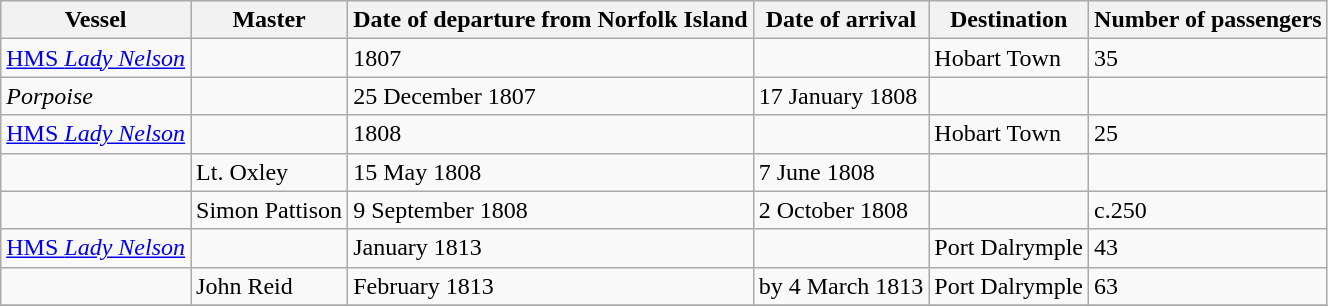<table class="sortable wikitable">
<tr>
<th>Vessel</th>
<th>Master</th>
<th>Date of departure from Norfolk Island</th>
<th>Date of arrival</th>
<th>Destination</th>
<th>Number of passengers</th>
</tr>
<tr>
<td><a href='#'>HMS <em>Lady Nelson</em></a></td>
<td></td>
<td>1807</td>
<td></td>
<td>Hobart Town</td>
<td>35</td>
</tr>
<tr>
<td><em>Porpoise</em></td>
<td></td>
<td>25 December 1807</td>
<td>17 January 1808</td>
<td></td>
<td></td>
</tr>
<tr>
<td><a href='#'>HMS <em>Lady Nelson</em></a></td>
<td></td>
<td>1808</td>
<td></td>
<td>Hobart Town</td>
<td>25</td>
</tr>
<tr>
<td></td>
<td>Lt. Oxley</td>
<td>15 May 1808</td>
<td>7 June 1808</td>
<td></td>
<td></td>
</tr>
<tr>
<td></td>
<td>Simon Pattison</td>
<td>9 September 1808</td>
<td>2 October 1808</td>
<td></td>
<td>c.250</td>
</tr>
<tr>
<td><a href='#'>HMS <em>Lady Nelson</em></a></td>
<td></td>
<td>January 1813</td>
<td></td>
<td>Port Dalrymple</td>
<td>43</td>
</tr>
<tr>
<td></td>
<td>John Reid</td>
<td>February 1813</td>
<td>by 4 March 1813</td>
<td>Port Dalrymple</td>
<td>63</td>
</tr>
<tr>
</tr>
</table>
